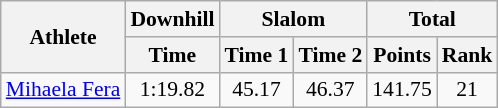<table class="wikitable" style="font-size:90%">
<tr>
<th rowspan="2">Athlete</th>
<th>Downhill</th>
<th colspan="2">Slalom</th>
<th colspan="2">Total</th>
</tr>
<tr>
<th>Time</th>
<th>Time 1</th>
<th>Time 2</th>
<th>Points</th>
<th>Rank</th>
</tr>
<tr>
<td><a href='#'>Mihaela Fera</a></td>
<td align="center">1:19.82</td>
<td align="center">45.17</td>
<td align="center">46.37</td>
<td align="center">141.75</td>
<td align="center">21</td>
</tr>
</table>
